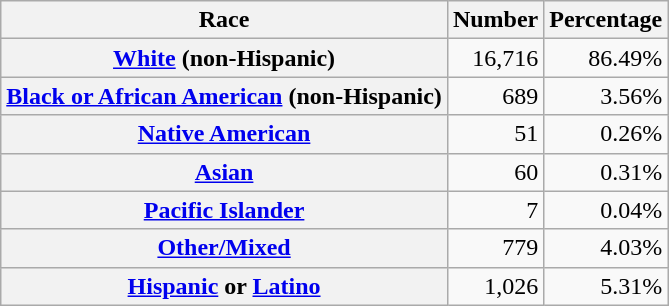<table class="wikitable" style="text-align:right">
<tr>
<th scope="col">Race</th>
<th scope="col">Number</th>
<th scope="col">Percentage</th>
</tr>
<tr>
<th scope="row"><a href='#'>White</a> (non-Hispanic)</th>
<td>16,716</td>
<td>86.49%</td>
</tr>
<tr>
<th scope="row"><a href='#'>Black or African American</a> (non-Hispanic)</th>
<td>689</td>
<td>3.56%</td>
</tr>
<tr>
<th scope="row"><a href='#'>Native American</a></th>
<td>51</td>
<td>0.26%</td>
</tr>
<tr>
<th scope="row"><a href='#'>Asian</a></th>
<td>60</td>
<td>0.31%</td>
</tr>
<tr>
<th scope="row"><a href='#'>Pacific Islander</a></th>
<td>7</td>
<td>0.04%</td>
</tr>
<tr>
<th scope="row"><a href='#'>Other/Mixed</a></th>
<td>779</td>
<td>4.03%</td>
</tr>
<tr>
<th scope="row"><a href='#'>Hispanic</a> or <a href='#'>Latino</a></th>
<td>1,026</td>
<td>5.31%</td>
</tr>
</table>
